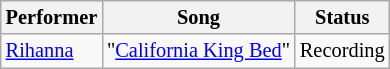<table class="wikitable"  style="font-size:85%">
<tr>
<th>Performer</th>
<th>Song</th>
<th>Status</th>
</tr>
<tr>
<td> <a href='#'>Rihanna</a></td>
<td>"<a href='#'>California King Bed</a>"</td>
<td>Recording</td>
</tr>
</table>
